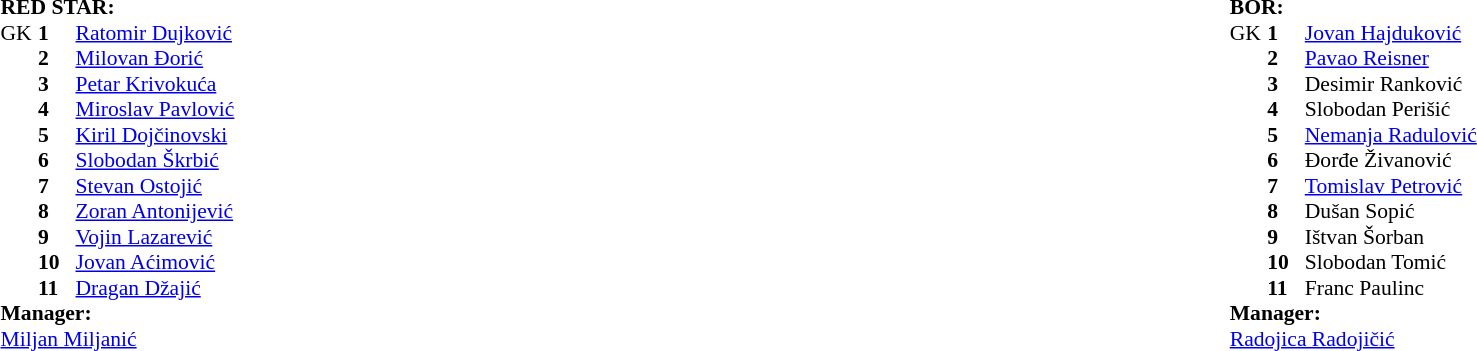<table width="100%">
<tr>
<td valign="top" width="50%"><br><table style="font-size: 90%" cellspacing="0" cellpadding="0">
<tr>
<td colspan="4"><strong>RED STAR:</strong></td>
</tr>
<tr>
<th width="25"></th>
<th width="25"></th>
<th width="200"></th>
<th></th>
</tr>
<tr>
<td>GK</td>
<td><strong>1</strong></td>
<td> <a href='#'>Ratomir Dujković</a></td>
</tr>
<tr>
<td></td>
<td><strong>2</strong></td>
<td> <a href='#'>Milovan Đorić</a></td>
</tr>
<tr>
<td></td>
<td><strong>3</strong></td>
<td> <a href='#'>Petar Krivokuća</a></td>
</tr>
<tr>
<td></td>
<td><strong>4</strong></td>
<td> <a href='#'>Miroslav Pavlović</a></td>
</tr>
<tr>
<td></td>
<td><strong>5</strong></td>
<td> <a href='#'>Kiril Dojčinovski</a></td>
</tr>
<tr>
<td></td>
<td><strong>6</strong></td>
<td> <a href='#'>Slobodan Škrbić</a></td>
</tr>
<tr>
<td></td>
<td><strong>7</strong></td>
<td> <a href='#'>Stevan Ostojić</a></td>
</tr>
<tr>
<td></td>
<td><strong>8</strong></td>
<td> <a href='#'>Zoran Antonijević</a></td>
</tr>
<tr>
<td></td>
<td><strong>9</strong></td>
<td> <a href='#'>Vojin Lazarević</a></td>
</tr>
<tr>
<td></td>
<td><strong>10</strong></td>
<td> <a href='#'>Jovan Aćimović</a></td>
</tr>
<tr>
<td></td>
<td><strong>11</strong></td>
<td> <a href='#'>Dragan Džajić</a></td>
</tr>
<tr>
<td colspan=4><strong>Manager:</strong></td>
</tr>
<tr>
<td colspan="4"> <a href='#'>Miljan Miljanić</a></td>
</tr>
</table>
</td>
<td valign="top" width="50%"><br><table style="font-size: 90%" cellspacing="0" cellpadding="0" align="center">
<tr>
<td colspan="4"><strong>BOR:</strong></td>
</tr>
<tr>
<th width="25"></th>
<th width="25"></th>
<th width="200"></th>
<th></th>
</tr>
<tr>
<td>GK</td>
<td><strong>1</strong></td>
<td> <a href='#'>Jovan Hajduković</a></td>
</tr>
<tr>
<td></td>
<td><strong>2</strong></td>
<td> <a href='#'>Pavao Reisner</a></td>
</tr>
<tr>
<td></td>
<td><strong>3</strong></td>
<td> Desimir Ranković</td>
</tr>
<tr>
<td></td>
<td><strong>4</strong></td>
<td> Slobodan Perišić</td>
</tr>
<tr>
<td></td>
<td><strong>5</strong></td>
<td> <a href='#'>Nemanja Radulović</a></td>
</tr>
<tr>
<td></td>
<td><strong>6</strong></td>
<td> Đorđe Živanović</td>
</tr>
<tr>
<td></td>
<td><strong>7</strong></td>
<td> <a href='#'>Tomislav Petrović</a></td>
</tr>
<tr>
<td></td>
<td><strong>8</strong></td>
<td> Dušan Sopić</td>
</tr>
<tr>
<td></td>
<td><strong>9</strong></td>
<td> Ištvan Šorban</td>
</tr>
<tr>
<td></td>
<td><strong>10</strong></td>
<td> Slobodan Tomić</td>
</tr>
<tr>
<td></td>
<td><strong>11</strong></td>
<td> Franc Paulinc</td>
</tr>
<tr>
<td colspan=4><strong>Manager:</strong></td>
</tr>
<tr>
<td colspan="4"> <a href='#'>Radojica Radojičić</a></td>
</tr>
</table>
</td>
</tr>
</table>
